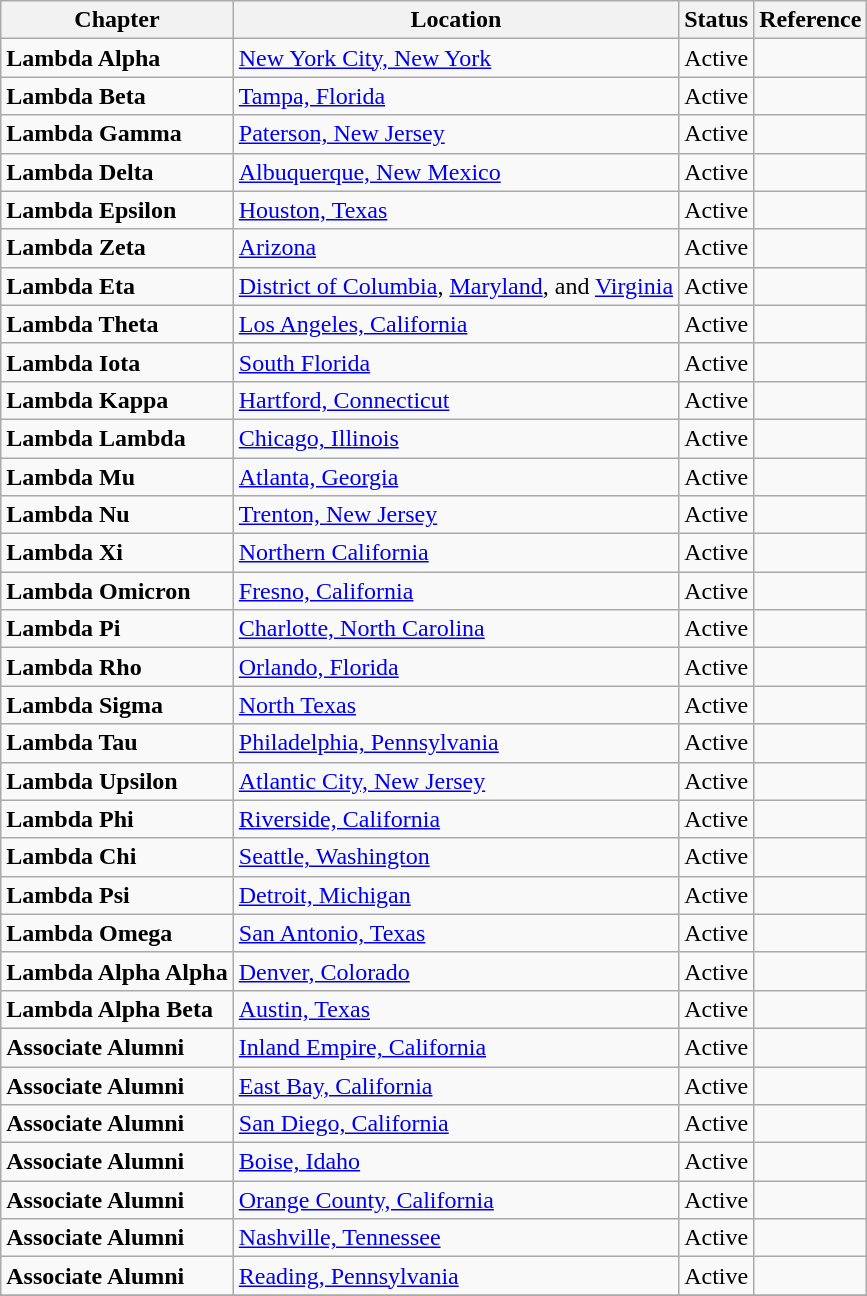<table class="wikitable">
<tr>
<th>Chapter</th>
<th>Location</th>
<th>Status</th>
<th>Reference</th>
</tr>
<tr>
<td><strong>Lambda Alpha</strong></td>
<td><a href='#'>New York City, New York</a></td>
<td>Active</td>
<td></td>
</tr>
<tr>
<td><strong>Lambda Beta</strong></td>
<td><a href='#'>Tampa, Florida</a></td>
<td>Active</td>
<td></td>
</tr>
<tr>
<td><strong>Lambda Gamma</strong></td>
<td><a href='#'>Paterson, New Jersey</a></td>
<td>Active</td>
<td></td>
</tr>
<tr>
<td><strong>Lambda Delta</strong></td>
<td><a href='#'>Albuquerque, New Mexico</a></td>
<td>Active</td>
<td></td>
</tr>
<tr>
<td><strong>Lambda Epsilon</strong></td>
<td><a href='#'>Houston, Texas</a></td>
<td>Active</td>
<td></td>
</tr>
<tr>
<td><strong>Lambda Zeta</strong></td>
<td><a href='#'>Arizona</a></td>
<td>Active</td>
<td></td>
</tr>
<tr>
<td><strong>Lambda Eta</strong></td>
<td><a href='#'>District of Columbia</a>, <a href='#'>Maryland</a>, and <a href='#'>Virginia</a></td>
<td>Active</td>
<td></td>
</tr>
<tr>
<td><strong>Lambda Theta</strong></td>
<td><a href='#'>Los Angeles, California</a></td>
<td>Active</td>
<td></td>
</tr>
<tr>
<td><strong>Lambda Iota</strong></td>
<td><a href='#'>South Florida</a></td>
<td>Active</td>
<td></td>
</tr>
<tr>
<td><strong>Lambda Kappa</strong></td>
<td><a href='#'>Hartford, Connecticut</a></td>
<td>Active</td>
<td></td>
</tr>
<tr>
<td><strong>Lambda Lambda</strong></td>
<td><a href='#'>Chicago, Illinois</a></td>
<td>Active</td>
<td></td>
</tr>
<tr>
<td><strong>Lambda Mu</strong></td>
<td><a href='#'>Atlanta, Georgia</a></td>
<td>Active</td>
<td></td>
</tr>
<tr>
<td><strong>Lambda Nu</strong></td>
<td><a href='#'>Trenton, New Jersey</a></td>
<td>Active</td>
<td></td>
</tr>
<tr>
<td><strong>Lambda Xi</strong></td>
<td><a href='#'>Northern California</a></td>
<td>Active</td>
<td></td>
</tr>
<tr>
<td><strong>Lambda Omicron</strong></td>
<td><a href='#'>Fresno, California</a></td>
<td>Active</td>
<td></td>
</tr>
<tr>
<td><strong>Lambda Pi</strong></td>
<td><a href='#'>Charlotte, North Carolina</a></td>
<td>Active</td>
<td></td>
</tr>
<tr>
<td><strong>Lambda Rho</strong></td>
<td><a href='#'>Orlando, Florida</a></td>
<td>Active</td>
<td></td>
</tr>
<tr>
<td><strong>Lambda Sigma</strong></td>
<td><a href='#'>North Texas</a></td>
<td>Active</td>
<td></td>
</tr>
<tr>
<td><strong>Lambda Tau</strong></td>
<td><a href='#'>Philadelphia, Pennsylvania</a></td>
<td>Active</td>
<td></td>
</tr>
<tr>
<td><strong>Lambda Upsilon</strong></td>
<td><a href='#'>Atlantic City, New Jersey</a></td>
<td>Active</td>
<td></td>
</tr>
<tr>
<td><strong>Lambda Phi</strong></td>
<td><a href='#'>Riverside, California</a></td>
<td>Active</td>
<td></td>
</tr>
<tr>
<td><strong>Lambda Chi</strong></td>
<td><a href='#'>Seattle, Washington</a></td>
<td>Active</td>
<td></td>
</tr>
<tr>
<td><strong>Lambda Psi</strong></td>
<td><a href='#'>Detroit, Michigan</a></td>
<td>Active</td>
<td></td>
</tr>
<tr>
<td><strong>Lambda Omega</strong></td>
<td><a href='#'>San Antonio, Texas</a></td>
<td>Active</td>
<td></td>
</tr>
<tr>
<td><strong>Lambda Alpha Alpha</strong></td>
<td><a href='#'>Denver, Colorado</a></td>
<td>Active</td>
<td></td>
</tr>
<tr>
<td><strong>Lambda Alpha Beta</strong></td>
<td><a href='#'>Austin, Texas</a></td>
<td>Active</td>
<td></td>
</tr>
<tr>
<td><strong>Associate Alumni</strong></td>
<td><a href='#'>Inland Empire, California</a></td>
<td>Active</td>
<td></td>
</tr>
<tr>
<td><strong>Associate Alumni</strong></td>
<td><a href='#'>East Bay, California</a></td>
<td>Active</td>
<td></td>
</tr>
<tr>
<td><strong>Associate Alumni</strong></td>
<td><a href='#'>San Diego, California</a></td>
<td>Active</td>
<td></td>
</tr>
<tr>
<td><strong>Associate Alumni</strong></td>
<td><a href='#'>Boise, Idaho</a></td>
<td>Active</td>
<td></td>
</tr>
<tr>
<td><strong>Associate Alumni</strong></td>
<td><a href='#'>Orange County, California</a></td>
<td>Active</td>
<td></td>
</tr>
<tr>
<td><strong>Associate Alumni</strong></td>
<td><a href='#'>Nashville, Tennessee</a></td>
<td>Active</td>
<td></td>
</tr>
<tr>
<td><strong>Associate Alumni</strong></td>
<td><a href='#'>Reading, Pennsylvania</a></td>
<td>Active</td>
<td></td>
</tr>
<tr>
</tr>
</table>
